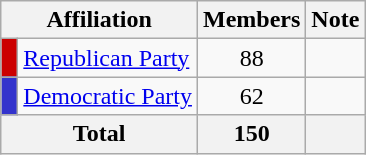<table class="wikitable">
<tr>
<th colspan="2" align="center" valign="bottom">Affiliation</th>
<th valign="bottom">Members</th>
<th valign="bottom">Note</th>
</tr>
<tr>
<td bgcolor="#CC0000"> </td>
<td><a href='#'>Republican Party</a></td>
<td align="center">88</td>
<td></td>
</tr>
<tr>
<td bgcolor="#3333CC"> </td>
<td><a href='#'>Democratic Party</a></td>
<td align="center">62</td>
<td></td>
</tr>
<tr>
<th colspan="2" align="center"><strong>Total</strong></th>
<th align="center"><strong>150</strong></th>
<th></th>
</tr>
</table>
